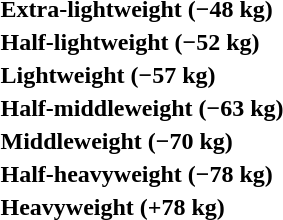<table>
<tr>
<th rowspan=2 style="text-align:left;">Extra-lightweight (−48 kg)</th>
<td rowspan=2></td>
<td rowspan=2></td>
<td></td>
</tr>
<tr>
<td></td>
</tr>
<tr>
<th rowspan=2 style="text-align:left;">Half-lightweight (−52 kg)</th>
<td rowspan=2></td>
<td rowspan=2></td>
<td></td>
</tr>
<tr>
<td></td>
</tr>
<tr>
<th rowspan=2 style="text-align:left;">Lightweight (−57 kg)</th>
<td rowspan=2></td>
<td rowspan=2></td>
<td></td>
</tr>
<tr>
<td></td>
</tr>
<tr>
<th rowspan=2 style="text-align:left;">Half-middleweight (−63 kg)</th>
<td rowspan=2></td>
<td rowspan=2></td>
<td></td>
</tr>
<tr>
<td></td>
</tr>
<tr>
<th rowspan=2 style="text-align:left;">Middleweight (−70 kg)</th>
<td rowspan=2></td>
<td rowspan=2></td>
<td></td>
</tr>
<tr>
<td></td>
</tr>
<tr>
<th rowspan=2 style="text-align:left;">Half-heavyweight (−78 kg)</th>
<td rowspan=2></td>
<td rowspan=2></td>
<td></td>
</tr>
<tr>
<td></td>
</tr>
<tr>
<th rowspan=2 style="text-align:left;">Heavyweight (+78 kg)</th>
<td rowspan=2></td>
<td rowspan=2></td>
<td></td>
</tr>
<tr>
<td></td>
</tr>
</table>
